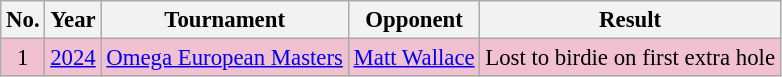<table class="wikitable" style="font-size:95%;">
<tr>
<th>No.</th>
<th>Year</th>
<th>Tournament</th>
<th>Opponent</th>
<th>Result</th>
</tr>
<tr style="background:#F2C1D1;">
<td align=center>1</td>
<td><a href='#'>2024</a></td>
<td><a href='#'>Omega European Masters</a></td>
<td> <a href='#'>Matt Wallace</a></td>
<td>Lost to birdie on first extra hole</td>
</tr>
</table>
